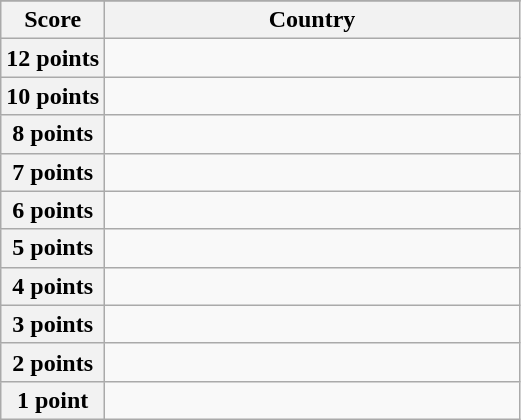<table class="wikitable">
<tr>
</tr>
<tr>
<th scope="col" width="20%">Score</th>
<th scope="col">Country</th>
</tr>
<tr>
<th scope="row">12 points</th>
<td></td>
</tr>
<tr>
<th scope="row">10 points</th>
<td></td>
</tr>
<tr>
<th scope="row">8 points</th>
<td></td>
</tr>
<tr>
<th scope="row">7 points</th>
<td></td>
</tr>
<tr>
<th scope="row">6 points</th>
<td></td>
</tr>
<tr>
<th scope="row">5 points</th>
<td></td>
</tr>
<tr>
<th scope="row">4 points</th>
<td></td>
</tr>
<tr>
<th scope="row">3 points</th>
<td></td>
</tr>
<tr>
<th scope="row">2 points</th>
<td></td>
</tr>
<tr>
<th scope="row">1 point</th>
<td></td>
</tr>
</table>
